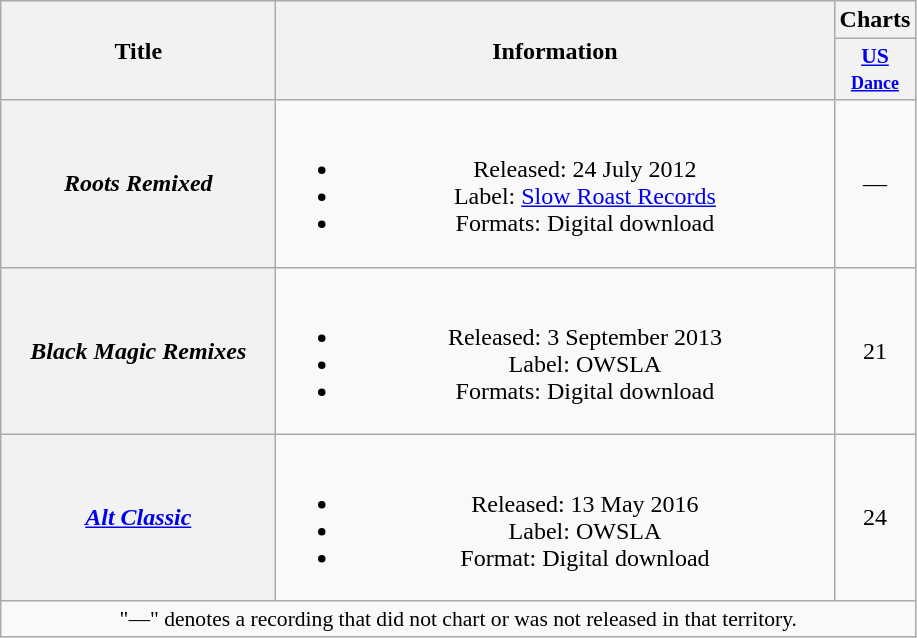<table class="wikitable plainrowheaders" style="text-align:center;">
<tr>
<th scope="col" style="width:11em;" rowspan="2">Title</th>
<th scope="col" rowspan="2" style="width:22.8em;">Information</th>
<th>Charts</th>
</tr>
<tr>
<th scope="col" style="width:2.5em;font-size:90%;"><a href='#'>US</a><br><small><a href='#'>Dance</a></small><br></th>
</tr>
<tr>
<th scope="row"><em>Roots Remixed</em></th>
<td><br><ul><li>Released: 24 July 2012</li><li>Label: <a href='#'>Slow Roast Records</a></li><li>Formats: Digital download</li></ul></td>
<td>—</td>
</tr>
<tr>
<th scope="row"><em>Black Magic Remixes</em></th>
<td><br><ul><li>Released: 3 September 2013</li><li>Label: OWSLA</li><li>Formats: Digital download</li></ul></td>
<td>21</td>
</tr>
<tr>
<th scope="row"><em><a href='#'>Alt Classic</a></em></th>
<td><br><ul><li>Released: 13 May 2016</li><li>Label: OWSLA</li><li>Format: Digital download</li></ul></td>
<td>24</td>
</tr>
<tr>
<td colspan="12" style="font-size:90%">"—" denotes a recording that did not chart or was not released in that territory.</td>
</tr>
</table>
